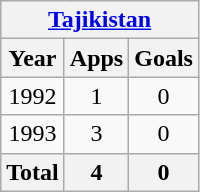<table class="wikitable" style="text-align:center">
<tr>
<th colspan=3><a href='#'>Tajikistan</a></th>
</tr>
<tr>
<th>Year</th>
<th>Apps</th>
<th>Goals</th>
</tr>
<tr>
<td>1992</td>
<td>1</td>
<td>0</td>
</tr>
<tr>
<td>1993</td>
<td>3</td>
<td>0</td>
</tr>
<tr>
<th>Total</th>
<th>4</th>
<th>0</th>
</tr>
</table>
